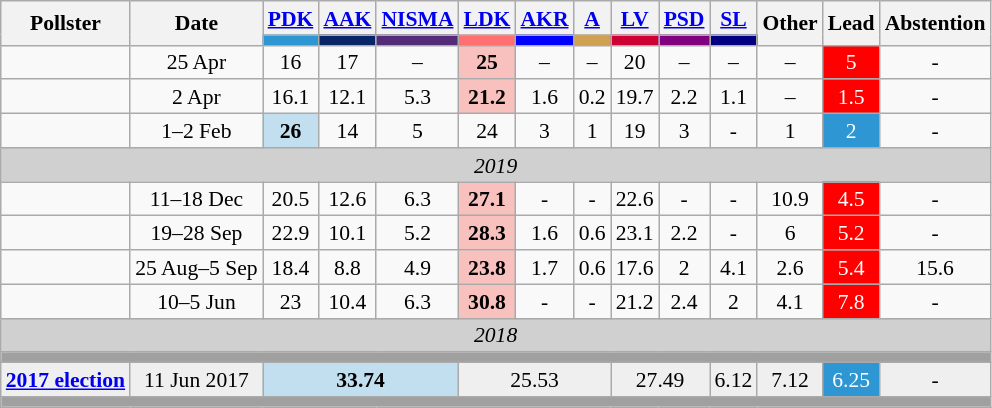<table class="wikitable" style="text-align:center; font-size:90%; line-height:16px; margin-bottom:0">
<tr>
<th rowspan="2">Pollster</th>
<th rowspan="2">Date</th>
<th><a href='#'>PDK</a></th>
<th><a href='#'>AAK</a></th>
<th><a href='#'>NISMA</a></th>
<th><a href='#'>LDK</a></th>
<th><a href='#'>AKR</a></th>
<th><a href='#'>A</a></th>
<th><a href='#'>LV</a></th>
<th><a href='#'>PSD</a></th>
<th><a href='#'>SL</a></th>
<th rowspan="2">Other</th>
<th rowspan="2">Lead</th>
<th rowspan="2">Abstention</th>
</tr>
<tr>
<th style="background:#2E96D2;"></th>
<th style="background:#082567;"></th>
<th style="background:#532B78;"></th>
<th style="background:#FF7070;"></th>
<th style="background:#0000FF;"></th>
<th style="background:#D0A153;"></th>
<th style="background:#CC0033;"></th>
<th style="background:#800080;"></th>
<th style="background:#000080;"></th>
</tr>
<tr>
<td></td>
<td>25 Apr</td>
<td>16</td>
<td>17</td>
<td>–</td>
<td style="background:#F8C1BE"><strong>25</strong></td>
<td>–</td>
<td>–</td>
<td>20</td>
<td>–</td>
<td>–</td>
<td>–</td>
<td style="background:red; color:white;">5</td>
<td>-</td>
</tr>
<tr>
<td></td>
<td>2 Apr</td>
<td>16.1</td>
<td>12.1</td>
<td>5.3</td>
<td style="background:#F8C1BE"><strong>21.2</strong></td>
<td>1.6</td>
<td>0.2</td>
<td>19.7</td>
<td>2.2</td>
<td>1.1</td>
<td>–</td>
<td style="background:red; color:white;">1.5</td>
<td>-</td>
</tr>
<tr>
<td></td>
<td>1–2 Feb</td>
<td style="background:#C2DFEF"><strong>26</strong></td>
<td>14</td>
<td>5</td>
<td>24</td>
<td>3</td>
<td>1</td>
<td>19</td>
<td>3</td>
<td>-</td>
<td>1</td>
<td style="background:#2E96D2; color:white;">2</td>
<td>-</td>
</tr>
<tr>
<td colspan="14" style="background:#D0D0D0; color:black"><em>2019</em></td>
</tr>
<tr>
<td></td>
<td>11–18 Dec</td>
<td>20.5</td>
<td>12.6</td>
<td>6.3</td>
<td style="background:#F8C1BE"><strong>27.1</strong></td>
<td>-</td>
<td>-</td>
<td>22.6</td>
<td>-</td>
<td>-</td>
<td>10.9</td>
<td style="background:red; color:white;">4.5</td>
<td>-</td>
</tr>
<tr>
<td></td>
<td>19–28 Sep</td>
<td>22.9</td>
<td>10.1</td>
<td>5.2</td>
<td style="background:#F8C1BE"><strong>28.3</strong></td>
<td>1.6</td>
<td>0.6</td>
<td>23.1</td>
<td>2.2</td>
<td>-</td>
<td>6</td>
<td style="background:red; color:white;">5.2</td>
<td>-</td>
</tr>
<tr>
<td></td>
<td>25 Aug–5 Sep</td>
<td>18.4</td>
<td>8.8</td>
<td>4.9</td>
<td style="background:#F8C1BE"><strong>23.8</strong></td>
<td>1.7</td>
<td>0.6</td>
<td>17.6</td>
<td>2</td>
<td>4.1</td>
<td>2.6</td>
<td style="background:red; color:white;">5.4</td>
<td>15.6</td>
</tr>
<tr>
<td></td>
<td>10–5 Jun</td>
<td>23</td>
<td>10.4</td>
<td>6.3</td>
<td style="background:#F8C1BE"><strong>30.8</strong></td>
<td>-</td>
<td>-</td>
<td>21.2</td>
<td>2.4</td>
<td>2</td>
<td>4.1</td>
<td style="background:red; color:white;">7.8</td>
<td>-</td>
</tr>
<tr>
<td colspan="14" style="background:#D0D0D0; color:black"><em>2018</em></td>
</tr>
<tr>
<td colspan="14" style="background:#A0A0A0"></td>
</tr>
<tr style="background:#EFEFEF;">
<td><strong><a href='#'>2017 election</a></strong></td>
<td>11 Jun 2017</td>
<td colspan="3" style="background:#C2DFEF"><strong>33.74</strong></td>
<td colspan="3">25.53</td>
<td colspan="2">27.49</td>
<td>6.12</td>
<td>7.12</td>
<td style="background:#2E96D2; color:white;">6.25</td>
<td>-</td>
</tr>
<tr>
<td colspan="14" style="background:#A0A0A0"></td>
</tr>
</table>
